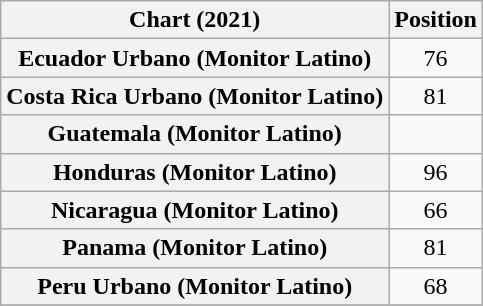<table class="wikitable sortable plainrowheaders" style="text-align:center">
<tr>
<th scope="col">Chart (2021)</th>
<th scope="col">Position</th>
</tr>
<tr>
<th scope="row">Ecuador Urbano (Monitor Latino)</th>
<td>76</td>
</tr>
<tr>
<th scope="row">Costa Rica Urbano (Monitor Latino)</th>
<td>81</td>
</tr>
<tr>
<th scope="row">Guatemala (Monitor Latino)</th>
<td></td>
</tr>
<tr>
<th scope="row">Honduras (Monitor Latino)</th>
<td>96</td>
</tr>
<tr>
<th scope="row">Nicaragua (Monitor Latino)</th>
<td>66</td>
</tr>
<tr>
<th scope="row">Panama (Monitor Latino)</th>
<td>81</td>
</tr>
<tr>
<th scope="row">Peru Urbano (Monitor Latino)</th>
<td>68</td>
</tr>
<tr>
</tr>
</table>
